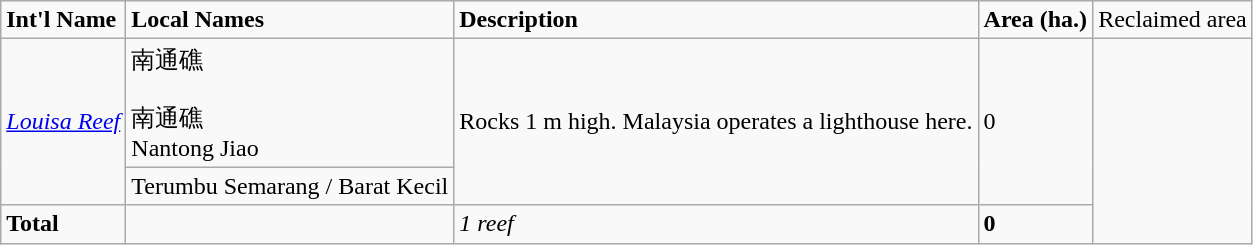<table class="wikitable">
<tr>
<td><strong>Int'l Name</strong></td>
<td><strong>Local Names</strong></td>
<td><strong>Description</strong></td>
<td><strong>Area (ha.)</strong></td>
<td>Reclaimed area</td>
</tr>
<tr>
<td rowspan="2"><em><a href='#'>Louisa Reef</a></em></td>
<td> 南通礁<br><br> 南通礁<br>
Nantong Jiao</td>
<td rowspan="2">Rocks 1 m high. Malaysia operates a lighthouse here.</td>
<td rowspan="2">0</td>
</tr>
<tr>
<td> Terumbu Semarang / Barat Kecil</td>
</tr>
<tr>
<td><strong>Total</strong></td>
<td></td>
<td><em>1 reef </em></td>
<td><strong>0</strong></td>
</tr>
</table>
